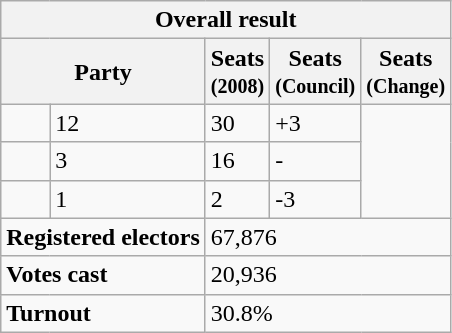<table class="wikitable" border="1">
<tr>
<th colspan="5">Overall result</th>
</tr>
<tr>
<th colspan="2">Party</th>
<th>Seats<br><small>(2008)</small></th>
<th>Seats<br><small>(Council)</small></th>
<th>Seats<br><small>(Change)</small></th>
</tr>
<tr>
<td></td>
<td>12</td>
<td>30</td>
<td>+3</td>
</tr>
<tr>
<td></td>
<td>3</td>
<td>16</td>
<td>-</td>
</tr>
<tr>
<td></td>
<td>1</td>
<td>2</td>
<td>-3</td>
</tr>
<tr>
<td colspan="2"><strong>Registered electors</strong></td>
<td colspan="3">67,876</td>
</tr>
<tr>
<td colspan="2"><strong>Votes cast</strong></td>
<td colspan="3">20,936</td>
</tr>
<tr>
<td colspan="2"><strong>Turnout</strong></td>
<td colspan="3">30.8%</td>
</tr>
</table>
